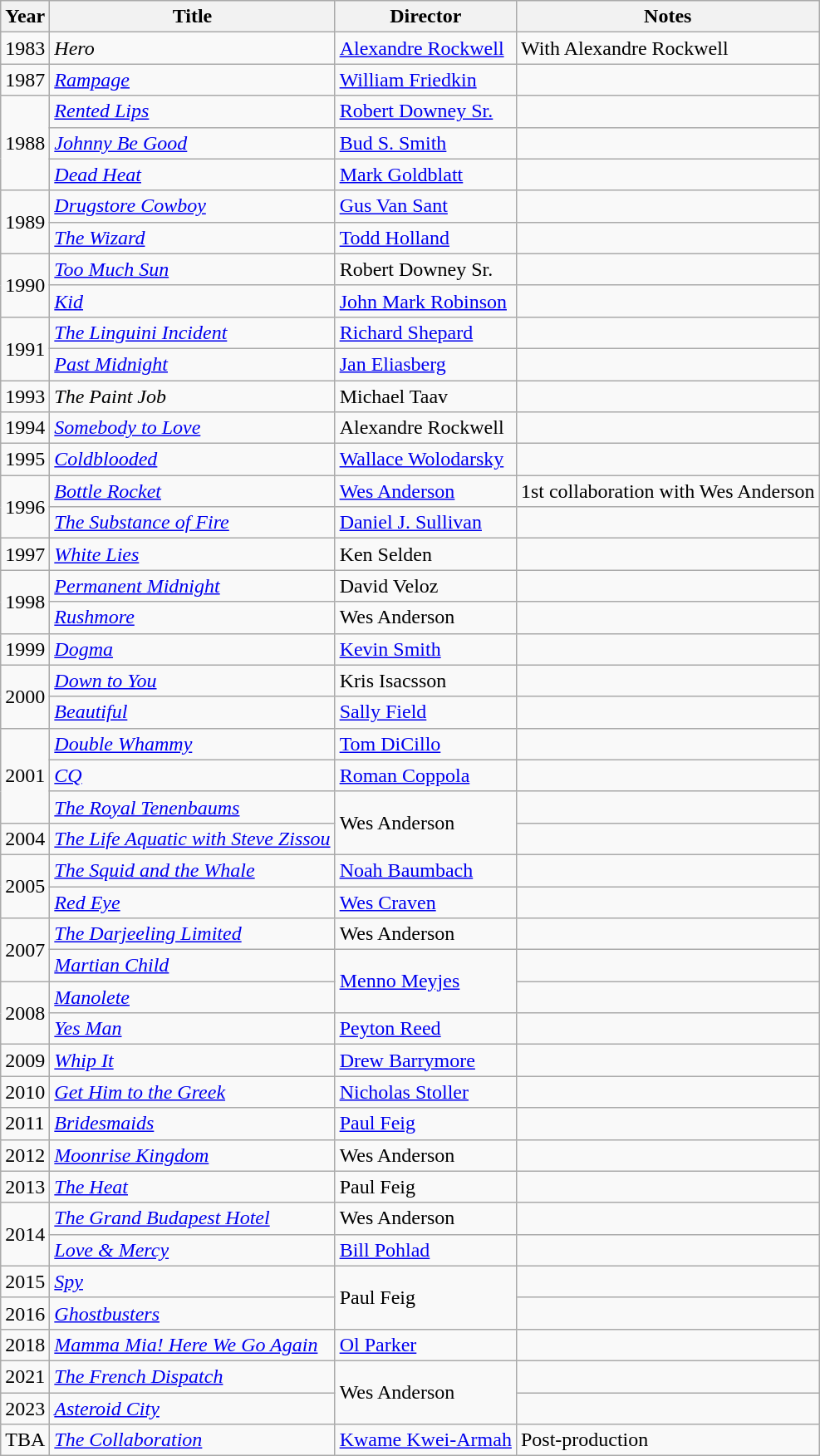<table class="wikitable">
<tr>
<th>Year</th>
<th>Title</th>
<th>Director</th>
<th>Notes</th>
</tr>
<tr>
<td>1983</td>
<td><em>Hero</em></td>
<td><a href='#'>Alexandre Rockwell</a></td>
<td>With Alexandre Rockwell</td>
</tr>
<tr>
<td>1987</td>
<td><em><a href='#'>Rampage</a></em></td>
<td><a href='#'>William Friedkin</a></td>
<td></td>
</tr>
<tr>
<td rowspan=3>1988</td>
<td><em><a href='#'>Rented Lips</a></em></td>
<td><a href='#'>Robert Downey Sr.</a></td>
<td></td>
</tr>
<tr>
<td><em><a href='#'>Johnny Be Good</a></em></td>
<td><a href='#'>Bud S. Smith</a></td>
<td></td>
</tr>
<tr>
<td><em><a href='#'>Dead Heat</a></em></td>
<td><a href='#'>Mark Goldblatt</a></td>
<td></td>
</tr>
<tr>
<td rowspan=2>1989</td>
<td><em><a href='#'>Drugstore Cowboy</a></em></td>
<td><a href='#'>Gus Van Sant</a></td>
<td></td>
</tr>
<tr>
<td><em><a href='#'>The Wizard</a></em></td>
<td><a href='#'>Todd Holland</a></td>
<td></td>
</tr>
<tr>
<td rowspan=2>1990</td>
<td><em><a href='#'>Too Much Sun</a></em></td>
<td>Robert Downey Sr.</td>
<td></td>
</tr>
<tr>
<td><em><a href='#'>Kid</a></em></td>
<td><a href='#'>John Mark Robinson</a></td>
<td></td>
</tr>
<tr>
<td rowspan=2>1991</td>
<td><em><a href='#'>The Linguini Incident</a></em></td>
<td><a href='#'>Richard Shepard</a></td>
<td></td>
</tr>
<tr>
<td><em><a href='#'>Past Midnight</a></em></td>
<td><a href='#'>Jan Eliasberg</a></td>
<td></td>
</tr>
<tr>
<td>1993</td>
<td><em>The Paint Job</em></td>
<td>Michael Taav</td>
<td></td>
</tr>
<tr>
<td>1994</td>
<td><em><a href='#'>Somebody to Love</a></em></td>
<td>Alexandre Rockwell</td>
<td></td>
</tr>
<tr>
<td>1995</td>
<td><em><a href='#'>Coldblooded</a></em></td>
<td><a href='#'>Wallace Wolodarsky</a></td>
<td></td>
</tr>
<tr>
<td rowspan=2>1996</td>
<td><em><a href='#'>Bottle Rocket</a></em></td>
<td><a href='#'>Wes Anderson</a></td>
<td>1st collaboration with Wes Anderson</td>
</tr>
<tr>
<td><em><a href='#'>The Substance of Fire</a></em></td>
<td><a href='#'>Daniel J. Sullivan</a></td>
<td></td>
</tr>
<tr>
<td>1997</td>
<td><em><a href='#'>White Lies</a></em></td>
<td>Ken Selden</td>
<td></td>
</tr>
<tr>
<td rowspan=2>1998</td>
<td><em><a href='#'>Permanent Midnight</a></em></td>
<td>David Veloz</td>
<td></td>
</tr>
<tr>
<td><em><a href='#'>Rushmore</a></em></td>
<td>Wes Anderson</td>
<td></td>
</tr>
<tr>
<td>1999</td>
<td><em><a href='#'>Dogma</a></em></td>
<td><a href='#'>Kevin Smith</a></td>
<td></td>
</tr>
<tr>
<td rowspan=2>2000</td>
<td><em><a href='#'>Down to You</a></em></td>
<td>Kris Isacsson</td>
<td></td>
</tr>
<tr>
<td><em><a href='#'>Beautiful</a></em></td>
<td><a href='#'>Sally Field</a></td>
<td></td>
</tr>
<tr>
<td rowspan=3>2001</td>
<td><em><a href='#'>Double Whammy</a></em></td>
<td><a href='#'>Tom DiCillo</a></td>
<td></td>
</tr>
<tr>
<td><em><a href='#'>CQ</a></em></td>
<td><a href='#'>Roman Coppola</a></td>
<td></td>
</tr>
<tr>
<td><em><a href='#'>The Royal Tenenbaums</a></em></td>
<td rowspan=2>Wes Anderson</td>
<td></td>
</tr>
<tr>
<td>2004</td>
<td><em><a href='#'>The Life Aquatic with Steve Zissou</a></em></td>
<td></td>
</tr>
<tr>
<td rowspan=2>2005</td>
<td><em><a href='#'>The Squid and the Whale</a></em></td>
<td><a href='#'>Noah Baumbach</a></td>
<td></td>
</tr>
<tr>
<td><em><a href='#'>Red Eye</a></em></td>
<td><a href='#'>Wes Craven</a></td>
<td></td>
</tr>
<tr>
<td rowspan=2>2007</td>
<td><em><a href='#'>The Darjeeling Limited</a></em></td>
<td>Wes Anderson</td>
<td></td>
</tr>
<tr>
<td><em><a href='#'>Martian Child</a></em></td>
<td rowspan=2><a href='#'>Menno Meyjes</a></td>
<td></td>
</tr>
<tr>
<td rowspan=2>2008</td>
<td><em><a href='#'>Manolete</a></em></td>
<td></td>
</tr>
<tr>
<td><em><a href='#'>Yes Man</a></em></td>
<td><a href='#'>Peyton Reed</a></td>
<td></td>
</tr>
<tr>
<td>2009</td>
<td><em><a href='#'>Whip It</a></em></td>
<td><a href='#'>Drew Barrymore</a></td>
<td></td>
</tr>
<tr>
<td>2010</td>
<td><em><a href='#'>Get Him to the Greek</a></em></td>
<td><a href='#'>Nicholas Stoller</a></td>
<td></td>
</tr>
<tr>
<td>2011</td>
<td><em><a href='#'>Bridesmaids</a></em></td>
<td><a href='#'>Paul Feig</a></td>
<td></td>
</tr>
<tr>
<td>2012</td>
<td><em><a href='#'>Moonrise Kingdom</a></em></td>
<td>Wes Anderson</td>
<td></td>
</tr>
<tr>
<td>2013</td>
<td><em><a href='#'>The Heat</a></em></td>
<td>Paul Feig</td>
<td></td>
</tr>
<tr>
<td rowspan=2>2014</td>
<td><em><a href='#'>The Grand Budapest Hotel</a></em></td>
<td>Wes Anderson</td>
<td></td>
</tr>
<tr>
<td><em><a href='#'>Love & Mercy</a></em></td>
<td><a href='#'>Bill Pohlad</a></td>
<td></td>
</tr>
<tr>
<td>2015</td>
<td><em><a href='#'>Spy</a></em></td>
<td rowspan=2>Paul Feig</td>
<td></td>
</tr>
<tr>
<td>2016</td>
<td><em><a href='#'>Ghostbusters</a></em></td>
<td></td>
</tr>
<tr>
<td>2018</td>
<td><em><a href='#'>Mamma Mia! Here We Go Again</a></em></td>
<td><a href='#'>Ol Parker</a></td>
<td></td>
</tr>
<tr>
<td>2021</td>
<td><em><a href='#'>The French Dispatch</a></em></td>
<td rowspan=2>Wes Anderson</td>
<td></td>
</tr>
<tr>
<td>2023</td>
<td><em><a href='#'>Asteroid City</a></em></td>
<td></td>
</tr>
<tr>
<td>TBA</td>
<td><em><a href='#'>The Collaboration</a></em></td>
<td><a href='#'>Kwame Kwei-Armah</a></td>
<td>Post-production</td>
</tr>
</table>
